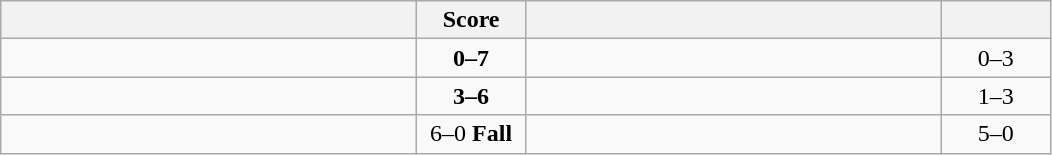<table class="wikitable" style="text-align: center; ">
<tr>
<th align="right" width="270"></th>
<th width="65">Score</th>
<th align="left" width="270"></th>
<th width="65"></th>
</tr>
<tr>
<td align="left"></td>
<td><strong>0–7</strong></td>
<td align="left"><strong></strong></td>
<td>0–3 <strong></strong></td>
</tr>
<tr>
<td align="left"></td>
<td><strong>3–6</strong></td>
<td align="left"><strong></strong></td>
<td>1–3 <strong></strong></td>
</tr>
<tr>
<td align="left"><strong></strong></td>
<td>6–0 <strong>Fall</strong></td>
<td align="left"></td>
<td>5–0 <strong></strong></td>
</tr>
</table>
